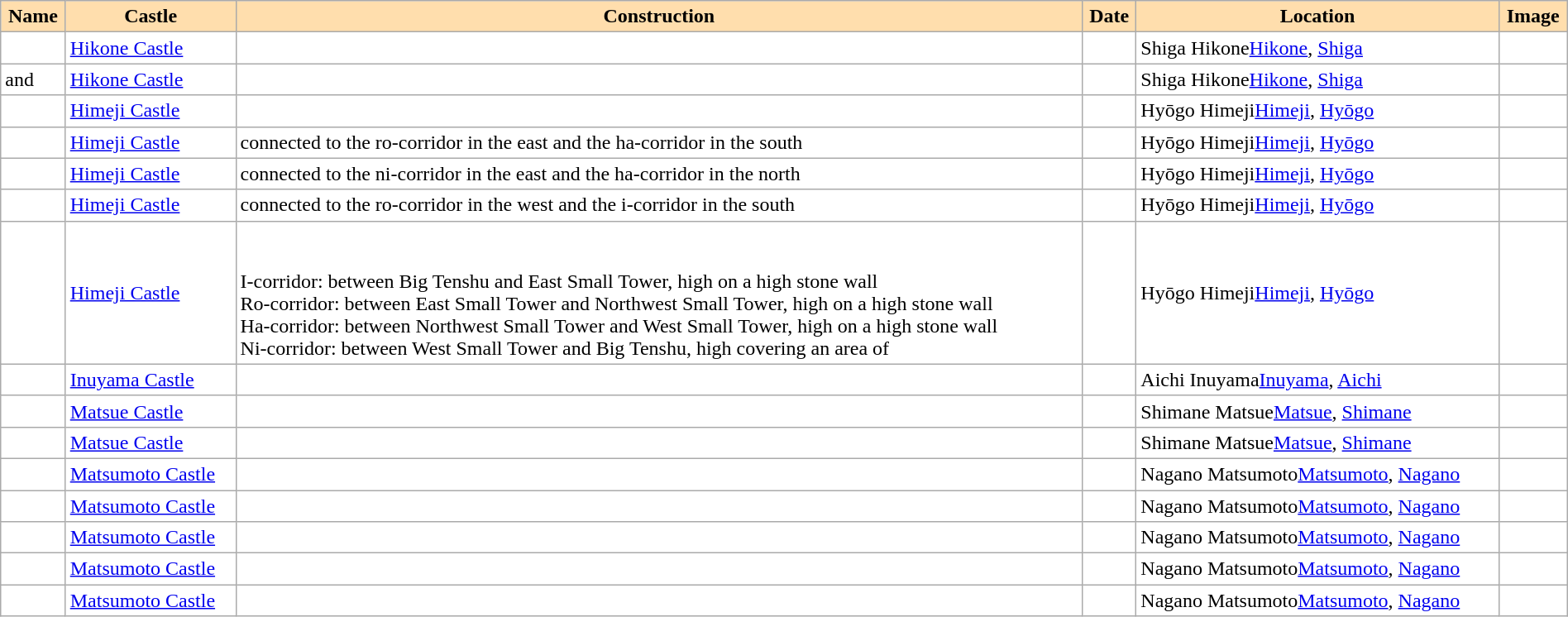<table class="wikitable sortable" width="100%" style="background:#ffffff;">
<tr>
<th align="left" style="background:#ffdead;">Name</th>
<th align="left" style="background:#ffdead;">Castle</th>
<th align="left" style="background:#ffdead;">Construction</th>
<th align="left" style="background:#ffdead;">Date</th>
<th style="background:#ffdead;">Location</th>
<th align="left" style="background:#ffdead;" class="unsortable">Image</th>
</tr>
<tr>
<td></td>
<td><a href='#'>Hikone Castle</a></td>
<td></td>
<td></td>
<td><span>Shiga Hikone</span><a href='#'>Hikone</a>, <a href='#'>Shiga</a><br></td>
<td></td>
</tr>
<tr>
<td> and </td>
<td><a href='#'>Hikone Castle</a></td>
<td></td>
<td></td>
<td><span>Shiga Hikone</span><a href='#'>Hikone</a>, <a href='#'>Shiga</a><br></td>
<td></td>
</tr>
<tr>
<td></td>
<td><a href='#'>Himeji Castle</a></td>
<td></td>
<td></td>
<td><span>Hyōgo Himeji</span><a href='#'>Himeji</a>, <a href='#'>Hyōgo</a><br></td>
<td></td>
</tr>
<tr>
<td></td>
<td><a href='#'>Himeji Castle</a></td>
<td> connected to the ro-corridor in the east and the ha-corridor in the south</td>
<td></td>
<td><span>Hyōgo Himeji</span><a href='#'>Himeji</a>, <a href='#'>Hyōgo</a><br></td>
<td></td>
</tr>
<tr>
<td></td>
<td><a href='#'>Himeji Castle</a></td>
<td> connected to the ni-corridor in the east and the ha-corridor in the north</td>
<td></td>
<td><span>Hyōgo Himeji</span><a href='#'>Himeji</a>, <a href='#'>Hyōgo</a><br></td>
<td></td>
</tr>
<tr>
<td></td>
<td><a href='#'>Himeji Castle</a></td>
<td> connected to the ro-corridor in the west and the i-corridor in the south</td>
<td></td>
<td><span>Hyōgo Himeji</span><a href='#'>Himeji</a>, <a href='#'>Hyōgo</a><br></td>
<td></td>
</tr>
<tr>
<td></td>
<td><a href='#'>Himeji Castle</a></td>
<td><br><br>I-corridor: between Big Tenshu and East Small Tower,  high on a  high stone wall<br>
Ro-corridor: between East Small Tower and Northwest Small Tower,  high on a  high stone wall<br>
Ha-corridor: between Northwest Small Tower and West Small Tower,  high on a  high stone wall<br>
Ni-corridor: between West Small Tower and Big Tenshu,  high covering an area of </td>
<td></td>
<td><span>Hyōgo Himeji</span><a href='#'>Himeji</a>, <a href='#'>Hyōgo</a><br></td>
<td><br></td>
</tr>
<tr>
<td></td>
<td><a href='#'>Inuyama Castle</a></td>
<td></td>
<td></td>
<td><span>Aichi Inuyama</span><a href='#'>Inuyama</a>, <a href='#'>Aichi</a><br></td>
<td></td>
</tr>
<tr>
<td></td>
<td><a href='#'>Matsue Castle</a></td>
<td></td>
<td></td>
<td><span>Shimane Matsue</span><a href='#'>Matsue</a>, <a href='#'>Shimane</a><br></td>
<td></td>
</tr>
<tr>
<td></td>
<td><a href='#'>Matsue Castle</a></td>
<td></td>
<td></td>
<td><span>Shimane Matsue</span><a href='#'>Matsue</a>, <a href='#'>Shimane</a><br></td>
<td></td>
</tr>
<tr>
<td></td>
<td><a href='#'>Matsumoto Castle</a></td>
<td></td>
<td></td>
<td><span>Nagano Matsumoto</span><a href='#'>Matsumoto</a>, <a href='#'>Nagano</a><br></td>
<td></td>
</tr>
<tr>
<td></td>
<td><a href='#'>Matsumoto Castle</a></td>
<td></td>
<td></td>
<td><span>Nagano Matsumoto</span><a href='#'>Matsumoto</a>, <a href='#'>Nagano</a><br></td>
<td></td>
</tr>
<tr>
<td></td>
<td><a href='#'>Matsumoto Castle</a></td>
<td></td>
<td></td>
<td><span>Nagano Matsumoto</span><a href='#'>Matsumoto</a>, <a href='#'>Nagano</a><br></td>
<td></td>
</tr>
<tr>
<td></td>
<td><a href='#'>Matsumoto Castle</a></td>
<td></td>
<td></td>
<td><span>Nagano Matsumoto</span><a href='#'>Matsumoto</a>, <a href='#'>Nagano</a><br></td>
<td></td>
</tr>
<tr>
<td></td>
<td><a href='#'>Matsumoto Castle</a></td>
<td></td>
<td></td>
<td><span>Nagano Matsumoto</span><a href='#'>Matsumoto</a>, <a href='#'>Nagano</a><br></td>
<td></td>
</tr>
</table>
